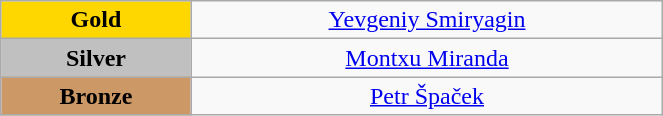<table class="wikitable" style="text-align:center; " width="35%">
<tr>
<td bgcolor="gold"><strong>Gold</strong></td>
<td><a href='#'>Yevgeniy Smiryagin</a><br>  <small><em></em></small></td>
</tr>
<tr>
<td bgcolor="silver"><strong>Silver</strong></td>
<td><a href='#'>Montxu Miranda</a><br>  <small><em></em></small></td>
</tr>
<tr>
<td bgcolor="CC9966"><strong>Bronze</strong></td>
<td><a href='#'>Petr Špaček</a><br>  <small><em></em></small></td>
</tr>
</table>
